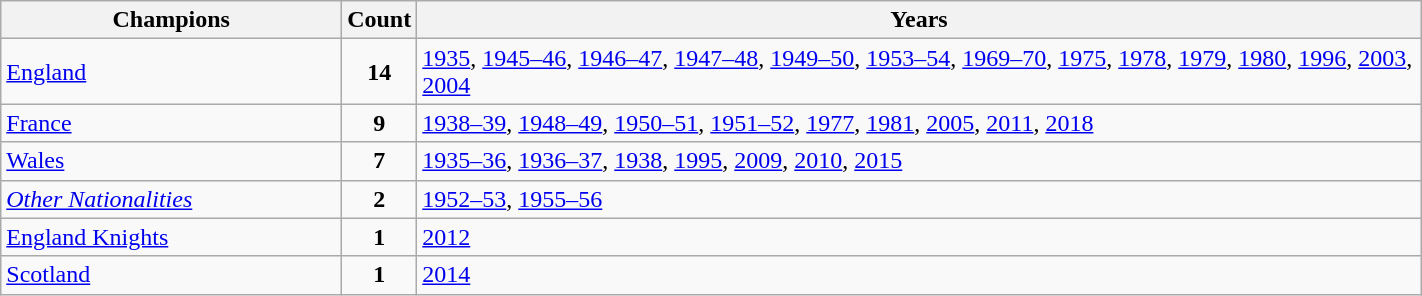<table class="wikitable sortable" style="width:75%">
<tr>
<th width=24%>Champions</th>
<th>Count</th>
<th>Years</th>
</tr>
<tr>
<td> <a href='#'>England</a></td>
<td style="text-align:center;"><strong>14</strong></td>
<td><a href='#'>1935</a>, <a href='#'>1945–46</a>, <a href='#'>1946–47</a>, <a href='#'>1947–48</a>, <a href='#'>1949–50</a>, <a href='#'>1953–54</a>, <a href='#'>1969–70</a>, <a href='#'>1975</a>, <a href='#'>1978</a>, <a href='#'>1979</a>, <a href='#'>1980</a>, <a href='#'>1996</a>, <a href='#'>2003</a>, <a href='#'>2004</a></td>
</tr>
<tr>
<td> <a href='#'>France</a></td>
<td style="text-align:center;"><strong>9 </strong></td>
<td><a href='#'>1938–39</a>, <a href='#'>1948–49</a>, <a href='#'>1950–51</a>, <a href='#'>1951–52</a>, <a href='#'>1977</a>, <a href='#'>1981</a>, <a href='#'>2005</a>, <a href='#'>2011</a>, <a href='#'>2018</a></td>
</tr>
<tr>
<td> <a href='#'>Wales</a></td>
<td style="text-align:center;"><strong>7</strong></td>
<td><a href='#'>1935–36</a>, <a href='#'>1936–37</a>, <a href='#'>1938</a>, <a href='#'>1995</a>, <a href='#'>2009</a>, <a href='#'>2010</a>, <a href='#'>2015</a></td>
</tr>
<tr>
<td><em><a href='#'>Other Nationalities</a></em></td>
<td style="text-align:center;"><strong>2</strong></td>
<td><a href='#'>1952–53</a>, <a href='#'>1955–56</a></td>
</tr>
<tr>
<td> <a href='#'>England Knights</a></td>
<td style="text-align:center;"><strong>1</strong></td>
<td><a href='#'>2012</a></td>
</tr>
<tr>
<td> <a href='#'>Scotland</a></td>
<td style="text-align:center;"><strong>1</strong></td>
<td><a href='#'>2014</a></td>
</tr>
</table>
